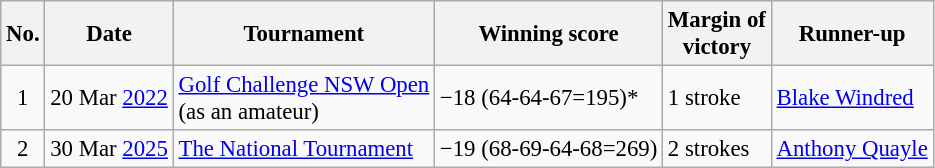<table class="wikitable" style="font-size:95%;">
<tr>
<th>No.</th>
<th>Date</th>
<th>Tournament</th>
<th>Winning score</th>
<th>Margin of<br>victory</th>
<th>Runner-up</th>
</tr>
<tr>
<td align=center>1</td>
<td align=right>20 Mar <a href='#'>2022</a></td>
<td><a href='#'>Golf Challenge NSW Open</a><br>(as an amateur)</td>
<td>−18 (64-64-67=195)*</td>
<td>1 stroke</td>
<td> <a href='#'>Blake Windred</a></td>
</tr>
<tr>
<td align=center>2</td>
<td align=right>30 Mar <a href='#'>2025</a></td>
<td><a href='#'>The National Tournament</a></td>
<td>−19 (68-69-64-68=269)</td>
<td>2 strokes</td>
<td> <a href='#'>Anthony Quayle</a></td>
</tr>
</table>
